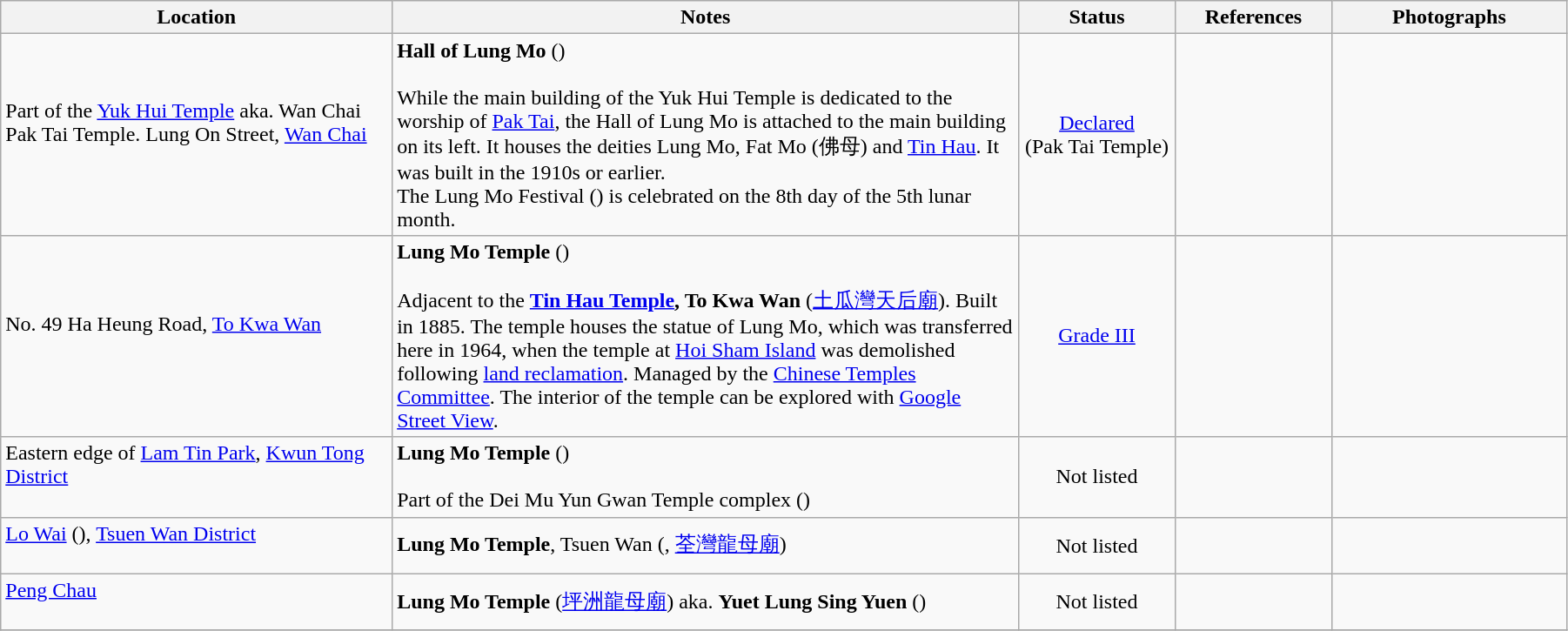<table class="wikitable sortable" style="width:95%">
<tr>
<th width="25%">Location</th>
<th width="40%">Notes</th>
<th width="10%">Status</th>
<th width="10%">References</th>
<th width="15%">Photographs</th>
</tr>
<tr>
<td>Part of the <a href='#'>Yuk Hui Temple</a> aka. Wan Chai Pak Tai Temple. Lung On Street, <a href='#'>Wan Chai</a><br><br></td>
<td><strong>Hall of Lung Mo</strong> ()<br><br>While the main building  of the Yuk Hui Temple is dedicated to the worship of <a href='#'>Pak Tai</a>, the Hall of Lung Mo is attached to the main building on its left. It houses the deities Lung Mo, Fat Mo (佛母) and <a href='#'>Tin Hau</a>. It was built in the 1910s or earlier.<br>The Lung Mo Festival () is celebrated on the 8th day of the 5th lunar month.</td>
<td style="text-align:center"><a href='#'>Declared</a><br>(Pak Tai Temple)</td>
<td>  </td>
<td></td>
</tr>
<tr>
<td>No. 49 Ha Heung Road, <a href='#'>To Kwa Wan</a><br><br></td>
<td><strong>Lung Mo Temple</strong> ()<br><br>Adjacent to the <strong><a href='#'>Tin Hau Temple</a>, To Kwa Wan</strong> (<a href='#'>土瓜灣天后廟</a>). Built in 1885. The temple houses the statue of Lung Mo, which was transferred here in 1964, when the temple at <a href='#'>Hoi Sham Island</a> was demolished following <a href='#'>land reclamation</a>. Managed by the <a href='#'>Chinese Temples Committee</a>. The interior of the temple can be explored with <a href='#'>Google Street View</a>.</td>
<td style="text-align:center"><a href='#'>Grade III</a></td>
<td>  </td>
<td></td>
</tr>
<tr>
<td>Eastern edge of <a href='#'>Lam Tin Park</a>, <a href='#'>Kwun Tong District</a><br><br></td>
<td><strong>Lung Mo Temple</strong> ()<br><br>Part of the Dei Mu Yun Gwan Temple complex ()</td>
<td style="text-align:center">Not listed</td>
<td></td>
<td></td>
</tr>
<tr>
<td><a href='#'>Lo Wai</a> (), <a href='#'>Tsuen Wan District</a><br><br></td>
<td><strong>Lung Mo Temple</strong>, Tsuen Wan (, <a href='#'>荃灣龍母廟</a>)</td>
<td style="text-align:center">Not listed</td>
<td></td>
<td></td>
</tr>
<tr>
<td><a href='#'>Peng Chau</a><br><br></td>
<td><strong>Lung Mo Temple</strong> (<a href='#'>坪洲龍母廟</a>) aka. <strong>Yuet Lung Sing Yuen</strong> ()</td>
<td style="text-align:center">Not listed</td>
<td>  </td>
<td></td>
</tr>
<tr>
</tr>
</table>
